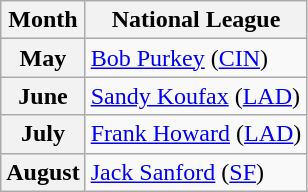<table class="wikitable">
<tr>
<th>Month</th>
<th>National League</th>
</tr>
<tr>
<th>May</th>
<td><a href='#'>Bob Purkey</a> (<a href='#'>CIN</a>)</td>
</tr>
<tr>
<th>June</th>
<td><a href='#'>Sandy Koufax</a> (<a href='#'>LAD</a>)</td>
</tr>
<tr>
<th>July</th>
<td><a href='#'>Frank Howard</a> (<a href='#'>LAD</a>)</td>
</tr>
<tr>
<th>August</th>
<td><a href='#'>Jack Sanford</a> (<a href='#'>SF</a>)</td>
</tr>
</table>
